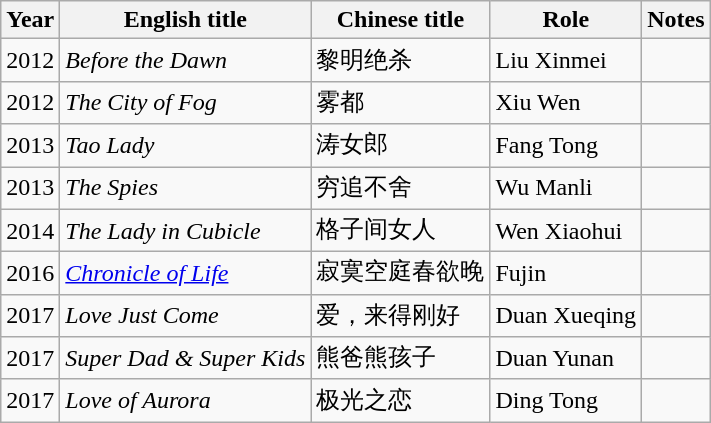<table class="wikitable">
<tr>
<th>Year</th>
<th>English title</th>
<th>Chinese title</th>
<th>Role</th>
<th>Notes</th>
</tr>
<tr>
<td>2012</td>
<td><em>Before the Dawn</em></td>
<td>黎明绝杀</td>
<td>Liu Xinmei</td>
<td></td>
</tr>
<tr>
<td>2012</td>
<td><em>The City of Fog</em></td>
<td>雾都</td>
<td>Xiu Wen</td>
<td></td>
</tr>
<tr>
<td>2013</td>
<td><em>Tao Lady </em></td>
<td>涛女郎</td>
<td>Fang Tong</td>
<td></td>
</tr>
<tr>
<td>2013</td>
<td><em>The Spies</em></td>
<td>穷追不舍</td>
<td>Wu Manli</td>
<td></td>
</tr>
<tr>
<td>2014</td>
<td><em>The Lady in Cubicle</em></td>
<td>格子间女人</td>
<td>Wen Xiaohui</td>
<td></td>
</tr>
<tr>
<td>2016</td>
<td><em><a href='#'>Chronicle of Life</a></em></td>
<td>寂寞空庭春欲晚</td>
<td>Fujin</td>
<td></td>
</tr>
<tr>
<td>2017</td>
<td><em>Love Just Come</em></td>
<td>爱，来得刚好</td>
<td>Duan Xueqing</td>
<td></td>
</tr>
<tr>
<td>2017</td>
<td><em>Super Dad & Super Kids</em></td>
<td>熊爸熊孩子</td>
<td>Duan Yunan</td>
<td></td>
</tr>
<tr>
<td>2017</td>
<td><em>Love of Aurora</em></td>
<td>极光之恋</td>
<td>Ding Tong</td>
<td></td>
</tr>
</table>
